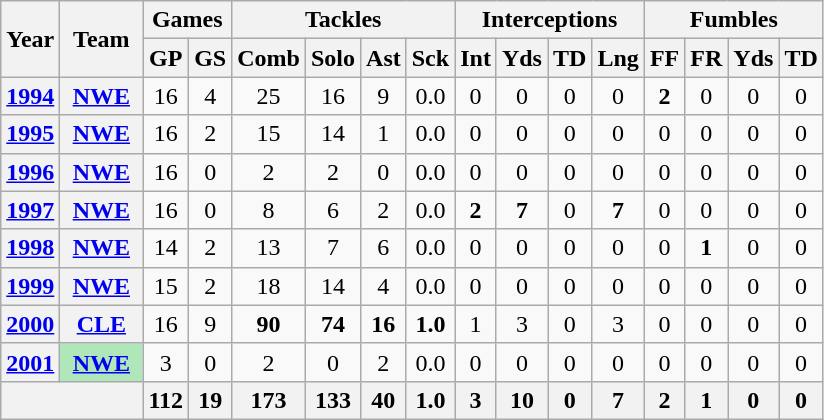<table class="wikitable" style="text-align:center">
<tr>
<th rowspan="2">Year</th>
<th rowspan="2">Team</th>
<th colspan="2">Games</th>
<th colspan="4">Tackles</th>
<th colspan="4">Interceptions</th>
<th colspan="4">Fumbles</th>
</tr>
<tr>
<th>GP</th>
<th>GS</th>
<th>Comb</th>
<th>Solo</th>
<th>Ast</th>
<th>Sck</th>
<th>Int</th>
<th>Yds</th>
<th>TD</th>
<th>Lng</th>
<th>FF</th>
<th>FR</th>
<th>Yds</th>
<th>TD</th>
</tr>
<tr>
<th><a href='#'>1994</a></th>
<th><a href='#'>NWE</a></th>
<td>16</td>
<td>4</td>
<td>25</td>
<td>16</td>
<td>9</td>
<td>0.0</td>
<td>0</td>
<td>0</td>
<td>0</td>
<td>0</td>
<td><strong>2</strong></td>
<td>0</td>
<td>0</td>
<td>0</td>
</tr>
<tr>
<th><a href='#'>1995</a></th>
<th><a href='#'>NWE</a></th>
<td>16</td>
<td>2</td>
<td>15</td>
<td>14</td>
<td>1</td>
<td>0.0</td>
<td>0</td>
<td>0</td>
<td>0</td>
<td>0</td>
<td>0</td>
<td>0</td>
<td>0</td>
<td>0</td>
</tr>
<tr>
<th><a href='#'>1996</a></th>
<th><a href='#'>NWE</a></th>
<td>16</td>
<td>0</td>
<td>2</td>
<td>2</td>
<td>0</td>
<td>0.0</td>
<td>0</td>
<td>0</td>
<td>0</td>
<td>0</td>
<td>0</td>
<td>0</td>
<td>0</td>
<td>0</td>
</tr>
<tr>
<th><a href='#'>1997</a></th>
<th><a href='#'>NWE</a></th>
<td>16</td>
<td>0</td>
<td>8</td>
<td>6</td>
<td>2</td>
<td>0.0</td>
<td><strong>2</strong></td>
<td><strong>7</strong></td>
<td>0</td>
<td><strong>7</strong></td>
<td>0</td>
<td>0</td>
<td>0</td>
<td>0</td>
</tr>
<tr>
<th><a href='#'>1998</a></th>
<th><a href='#'>NWE</a></th>
<td>14</td>
<td>2</td>
<td>13</td>
<td>7</td>
<td>6</td>
<td>0.0</td>
<td>0</td>
<td>0</td>
<td>0</td>
<td>0</td>
<td>0</td>
<td><strong>1</strong></td>
<td>0</td>
<td>0</td>
</tr>
<tr>
<th><a href='#'>1999</a></th>
<th><a href='#'>NWE</a></th>
<td>15</td>
<td>2</td>
<td>18</td>
<td>14</td>
<td>4</td>
<td>0.0</td>
<td>0</td>
<td>0</td>
<td>0</td>
<td>0</td>
<td>0</td>
<td>0</td>
<td>0</td>
<td>0</td>
</tr>
<tr>
<th><a href='#'>2000</a></th>
<th><a href='#'>CLE</a></th>
<td>16</td>
<td>9</td>
<td><strong>90</strong></td>
<td><strong>74</strong></td>
<td><strong>16</strong></td>
<td><strong>1.0</strong></td>
<td>1</td>
<td>3</td>
<td>0</td>
<td>3</td>
<td>0</td>
<td>0</td>
<td>0</td>
<td>0</td>
</tr>
<tr>
<th><a href='#'>2001</a></th>
<th style="background:#afe6ba; width:3em;"><a href='#'>NWE</a></th>
<td>3</td>
<td>0</td>
<td>2</td>
<td>0</td>
<td>2</td>
<td>0.0</td>
<td>0</td>
<td>0</td>
<td>0</td>
<td>0</td>
<td>0</td>
<td>0</td>
<td>0</td>
<td>0</td>
</tr>
<tr>
<th colspan="2"></th>
<th>112</th>
<th>19</th>
<th>173</th>
<th>133</th>
<th>40</th>
<th>1.0</th>
<th>3</th>
<th>10</th>
<th>0</th>
<th>7</th>
<th>2</th>
<th>1</th>
<th>0</th>
<th>0</th>
</tr>
</table>
